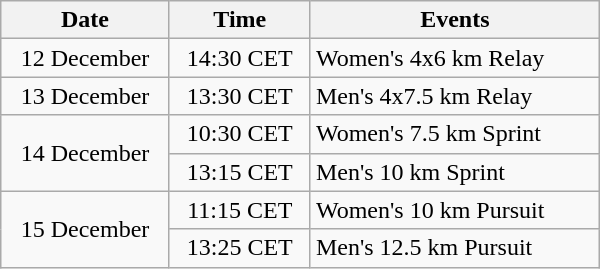<table class="wikitable" style="text-align: center" width="400">
<tr>
<th>Date</th>
<th>Time</th>
<th>Events</th>
</tr>
<tr>
<td rowspan>12 December</td>
<td>14:30 CET</td>
<td style="text-align: left">Women's 4x6 km Relay</td>
</tr>
<tr>
<td rowspan>13 December</td>
<td>13:30 CET</td>
<td style="text-align: left">Men's 4x7.5 km Relay</td>
</tr>
<tr>
<td rowspan=2>14 December</td>
<td>10:30 CET</td>
<td style="text-align: left">Women's 7.5 km Sprint</td>
</tr>
<tr>
<td>13:15 CET</td>
<td style="text-align: left">Men's 10 km Sprint</td>
</tr>
<tr>
<td rowspan=2>15 December</td>
<td>11:15 CET</td>
<td style="text-align: left">Women's 10 km Pursuit</td>
</tr>
<tr>
<td>13:25 CET</td>
<td style="text-align: left">Men's 12.5 km Pursuit</td>
</tr>
</table>
